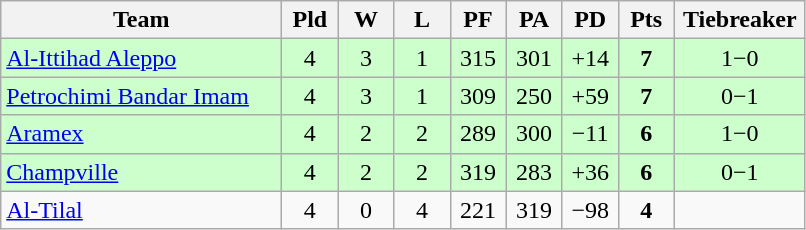<table class="wikitable" style="text-align:center;">
<tr>
<th width=180>Team</th>
<th width=30>Pld</th>
<th width=30>W</th>
<th width=30>L</th>
<th width=30>PF</th>
<th width=30>PA</th>
<th width=30>PD</th>
<th width=30>Pts</th>
<th width=80>Tiebreaker</th>
</tr>
<tr bgcolor="#ccffcc">
<td align="left"> <a href='#'>Al-Ittihad Aleppo</a></td>
<td>4</td>
<td>3</td>
<td>1</td>
<td>315</td>
<td>301</td>
<td>+14</td>
<td><strong>7</strong></td>
<td>1−0</td>
</tr>
<tr bgcolor="#ccffcc">
<td align="left"> <a href='#'>Petrochimi Bandar Imam</a></td>
<td>4</td>
<td>3</td>
<td>1</td>
<td>309</td>
<td>250</td>
<td>+59</td>
<td><strong>7</strong></td>
<td>0−1</td>
</tr>
<tr bgcolor="#ccffcc">
<td align="left"> <a href='#'>Aramex</a></td>
<td>4</td>
<td>2</td>
<td>2</td>
<td>289</td>
<td>300</td>
<td>−11</td>
<td><strong>6</strong></td>
<td>1−0</td>
</tr>
<tr bgcolor="#ccffcc">
<td align="left"> <a href='#'>Champville</a></td>
<td>4</td>
<td>2</td>
<td>2</td>
<td>319</td>
<td>283</td>
<td>+36</td>
<td><strong>6</strong></td>
<td>0−1</td>
</tr>
<tr>
<td align="left"> <a href='#'>Al-Tilal</a></td>
<td>4</td>
<td>0</td>
<td>4</td>
<td>221</td>
<td>319</td>
<td>−98</td>
<td><strong>4</strong></td>
<td></td>
</tr>
</table>
